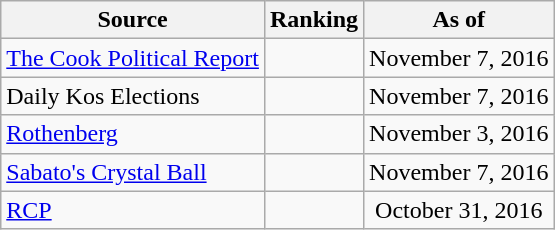<table class="wikitable" style="text-align:center">
<tr>
<th>Source</th>
<th>Ranking</th>
<th>As of</th>
</tr>
<tr>
<td align=left><a href='#'>The Cook Political Report</a></td>
<td></td>
<td>November 7, 2016</td>
</tr>
<tr>
<td align=left>Daily Kos Elections</td>
<td></td>
<td>November 7, 2016</td>
</tr>
<tr>
<td align=left><a href='#'>Rothenberg</a></td>
<td></td>
<td>November 3, 2016</td>
</tr>
<tr>
<td align=left><a href='#'>Sabato's Crystal Ball</a></td>
<td></td>
<td>November 7, 2016</td>
</tr>
<tr>
<td align="left"><a href='#'>RCP</a></td>
<td></td>
<td>October 31, 2016</td>
</tr>
</table>
